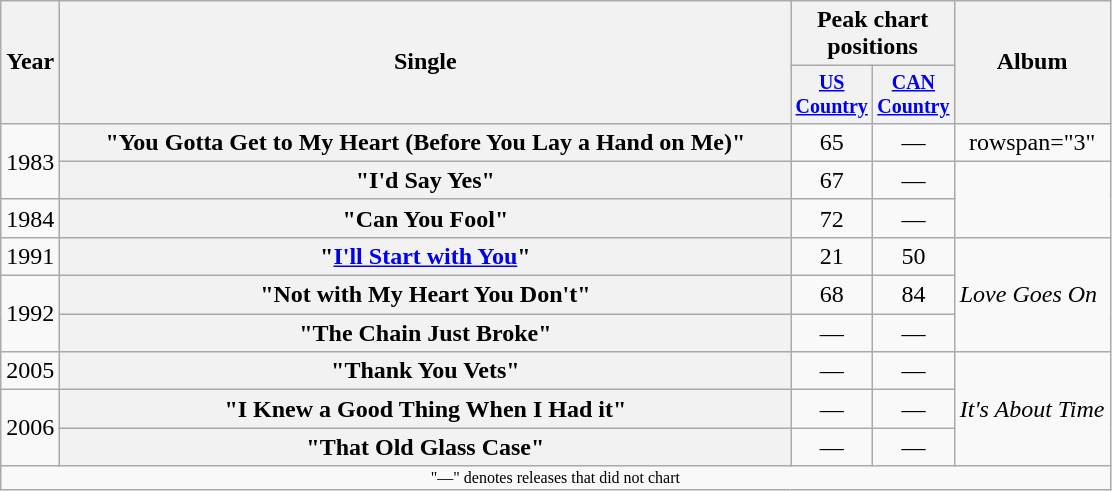<table class="wikitable plainrowheaders" style="text-align:center;">
<tr>
<th rowspan="2">Year</th>
<th rowspan="2" style="width:30em;">Single</th>
<th colspan="2">Peak chart<br>positions</th>
<th rowspan="2">Album</th>
</tr>
<tr style="font-size:smaller;">
<th style="width:45px;"><a href='#'>US Country</a><br></th>
<th style="width:45px;"><a href='#'>CAN Country</a></th>
</tr>
<tr>
<td rowspan="2">1983</td>
<th scope="row">"You Gotta Get to My Heart (Before You Lay a Hand on Me)"</th>
<td>65</td>
<td>—</td>
<td>rowspan="3" </td>
</tr>
<tr>
<th scope="row">"I'd Say Yes"</th>
<td>67</td>
<td>—</td>
</tr>
<tr>
<td>1984</td>
<th scope="row">"Can You Fool"</th>
<td>72</td>
<td>—</td>
</tr>
<tr>
<td>1991</td>
<th scope="row">"<a href='#'>I'll Start with You</a>"</th>
<td>21</td>
<td>50</td>
<td style="text-align:left;" rowspan="3"><em>Love Goes On</em></td>
</tr>
<tr>
<td rowspan="2">1992</td>
<th scope="row">"Not with My Heart You Don't"</th>
<td>68</td>
<td>84</td>
</tr>
<tr>
<th scope="row">"The Chain Just Broke"</th>
<td>—</td>
<td>—</td>
</tr>
<tr>
<td>2005</td>
<th scope="row">"Thank You Vets"</th>
<td>—</td>
<td>—</td>
<td style="text-align:left;" rowspan="3"><em>It's About Time</em></td>
</tr>
<tr>
<td rowspan="2">2006</td>
<th scope="row">"I Knew a Good Thing When I Had it"</th>
<td>—</td>
<td>—</td>
</tr>
<tr>
<th scope="row">"That Old Glass Case"</th>
<td>—</td>
<td>—</td>
</tr>
<tr>
<td colspan="5" style="font-size:8pt">"—" denotes releases that did not chart</td>
</tr>
</table>
